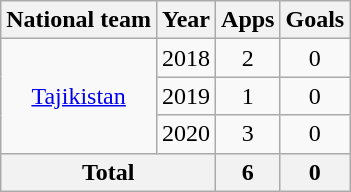<table class="wikitable" style="text-align:center">
<tr>
<th>National team</th>
<th>Year</th>
<th>Apps</th>
<th>Goals</th>
</tr>
<tr>
<td rowspan="3"><a href='#'>Tajikistan</a></td>
<td>2018</td>
<td>2</td>
<td>0</td>
</tr>
<tr>
<td>2019</td>
<td>1</td>
<td>0</td>
</tr>
<tr>
<td>2020</td>
<td>3</td>
<td>0</td>
</tr>
<tr>
<th colspan="2">Total</th>
<th>6</th>
<th>0</th>
</tr>
</table>
